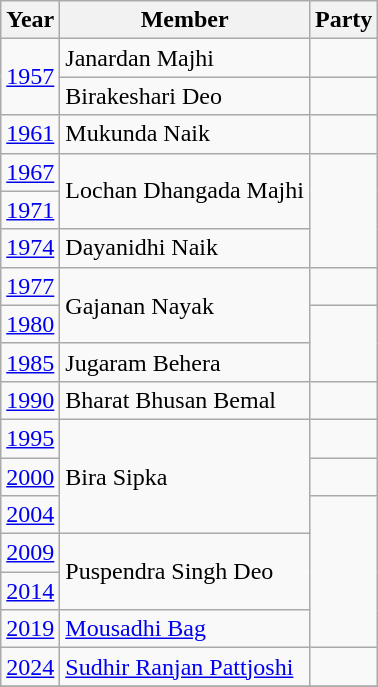<table class="wikitable sortable">
<tr>
<th>Year</th>
<th>Member</th>
<th colspan=2>Party</th>
</tr>
<tr>
<td rowspan="2"><a href='#'>1957</a></td>
<td>Janardan Majhi</td>
<td></td>
</tr>
<tr>
<td>Birakeshari Deo</td>
</tr>
<tr>
<td><a href='#'>1961</a></td>
<td>Mukunda Naik</td>
<td></td>
</tr>
<tr>
<td><a href='#'>1967</a></td>
<td rowspan=2>Lochan Dhangada Majhi</td>
</tr>
<tr>
<td><a href='#'>1971</a></td>
</tr>
<tr>
<td><a href='#'>1974</a></td>
<td>Dayanidhi Naik</td>
</tr>
<tr>
<td><a href='#'>1977</a></td>
<td rowspan=2>Gajanan Nayak</td>
<td></td>
</tr>
<tr>
<td><a href='#'>1980</a></td>
</tr>
<tr>
<td><a href='#'>1985</a></td>
<td>Jugaram Behera</td>
</tr>
<tr>
<td><a href='#'>1990</a></td>
<td>Bharat Bhusan Bemal</td>
<td></td>
</tr>
<tr>
<td><a href='#'>1995</a></td>
<td rowspan=3>Bira Sipka</td>
</tr>
<tr>
<td><a href='#'>2000</a></td>
<td></td>
</tr>
<tr>
<td><a href='#'>2004</a></td>
</tr>
<tr>
<td><a href='#'>2009</a></td>
<td rowspan=2>Puspendra Singh Deo</td>
</tr>
<tr>
<td><a href='#'>2014</a></td>
</tr>
<tr>
<td><a href='#'>2019</a></td>
<td><a href='#'>Mousadhi Bag</a></td>
</tr>
<tr>
<td><a href='#'>2024</a></td>
<td><a href='#'>Sudhir Ranjan Pattjoshi</a></td>
<td></td>
</tr>
<tr>
</tr>
</table>
